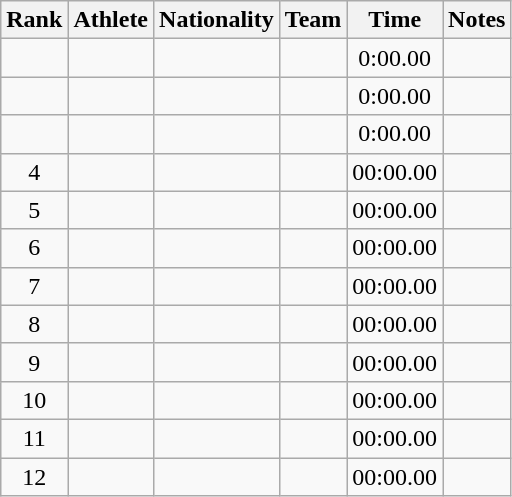<table class="wikitable sortable plainrowheaders" style="text-align:center">
<tr>
<th scope="col">Rank</th>
<th scope="col">Athlete</th>
<th scope="col">Nationality</th>
<th scope="col">Team</th>
<th scope="col">Time</th>
<th scope="col">Notes</th>
</tr>
<tr>
<td></td>
<td align=left></td>
<td align=left></td>
<td></td>
<td>0:00.00</td>
<td></td>
</tr>
<tr>
<td></td>
<td align=left></td>
<td align=left></td>
<td></td>
<td>0:00.00</td>
<td></td>
</tr>
<tr>
<td></td>
<td align=left></td>
<td align=left></td>
<td></td>
<td>0:00.00</td>
<td></td>
</tr>
<tr>
<td>4</td>
<td align=left></td>
<td align=left></td>
<td></td>
<td>00:00.00</td>
<td></td>
</tr>
<tr>
<td>5</td>
<td align=left></td>
<td align=left></td>
<td></td>
<td>00:00.00</td>
<td></td>
</tr>
<tr>
<td>6</td>
<td align=left></td>
<td align=left></td>
<td></td>
<td>00:00.00</td>
<td></td>
</tr>
<tr>
<td>7</td>
<td align=left></td>
<td align=left></td>
<td></td>
<td>00:00.00</td>
<td></td>
</tr>
<tr>
<td>8</td>
<td align=left></td>
<td align=left></td>
<td></td>
<td>00:00.00</td>
<td></td>
</tr>
<tr>
<td>9</td>
<td align=left></td>
<td align=left></td>
<td></td>
<td>00:00.00</td>
<td></td>
</tr>
<tr>
<td>10</td>
<td align=left></td>
<td align=left></td>
<td></td>
<td>00:00.00</td>
<td></td>
</tr>
<tr>
<td>11</td>
<td align=left></td>
<td align=left></td>
<td></td>
<td>00:00.00</td>
<td></td>
</tr>
<tr>
<td>12</td>
<td align=left></td>
<td align=left></td>
<td></td>
<td>00:00.00</td>
<td></td>
</tr>
</table>
